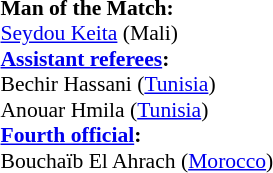<table width=50% style="font-size: 90%">
<tr>
<td><br><strong>Man of the Match:</strong>
<br><a href='#'>Seydou Keita</a> (Mali)<br><strong><a href='#'>Assistant referees</a>:</strong>
<br>Bechir Hassani (<a href='#'>Tunisia</a>)
<br>Anouar Hmila (<a href='#'>Tunisia</a>)
<br><strong><a href='#'>Fourth official</a>:</strong>
<br>Bouchaïb El Ahrach (<a href='#'>Morocco</a>)</td>
</tr>
</table>
